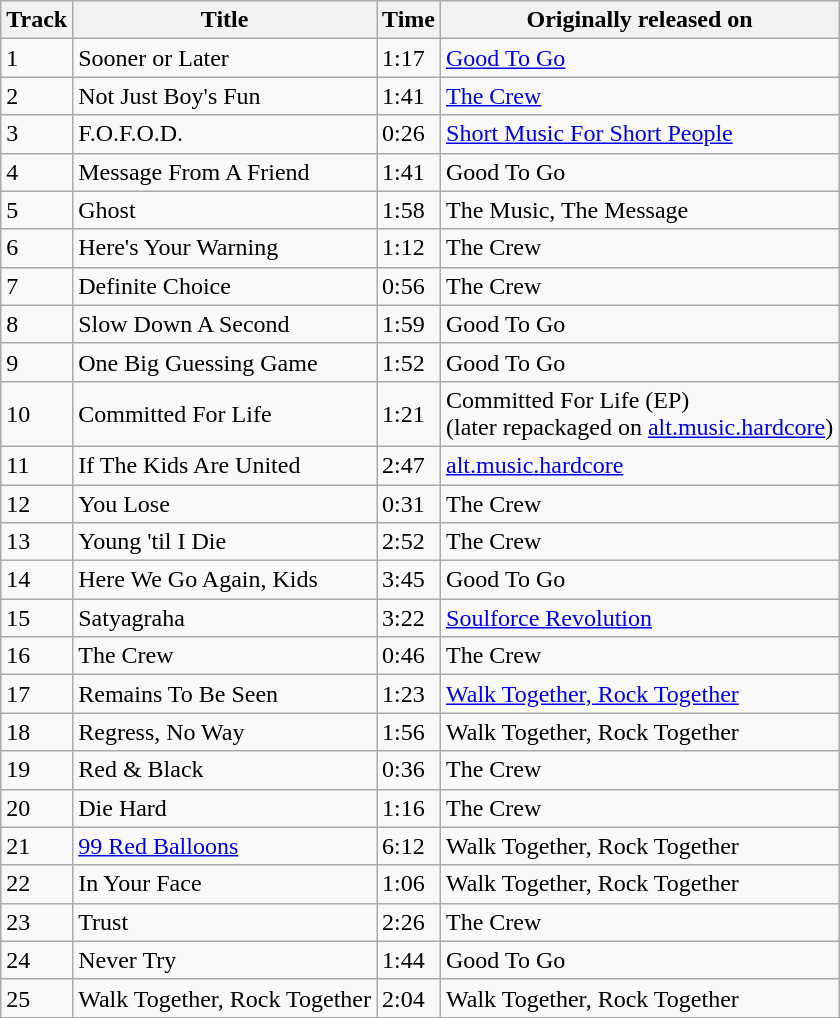<table class="wikitable">
<tr>
<th scope="col" style="width:1em">Track</th>
<th scope="col">Title</th>
<th scope="col">Time</th>
<th scope="col">Originally released on</th>
</tr>
<tr>
<td>1</td>
<td>Sooner or Later</td>
<td>1:17</td>
<td><a href='#'>Good To Go</a></td>
</tr>
<tr>
<td>2</td>
<td>Not Just Boy's Fun</td>
<td>1:41</td>
<td><a href='#'>The Crew</a></td>
</tr>
<tr>
<td>3</td>
<td>F.O.F.O.D.</td>
<td>0:26</td>
<td><a href='#'>Short Music For Short People</a></td>
</tr>
<tr>
<td>4</td>
<td>Message From A Friend</td>
<td>1:41</td>
<td>Good To Go</td>
</tr>
<tr>
<td>5</td>
<td>Ghost</td>
<td>1:58</td>
<td>The Music, The Message</td>
</tr>
<tr>
<td>6</td>
<td>Here's Your Warning</td>
<td>1:12</td>
<td>The Crew</td>
</tr>
<tr>
<td>7</td>
<td>Definite Choice</td>
<td>0:56</td>
<td>The Crew</td>
</tr>
<tr>
<td>8</td>
<td>Slow Down A Second</td>
<td>1:59</td>
<td>Good To Go</td>
</tr>
<tr>
<td>9</td>
<td>One Big Guessing Game</td>
<td>1:52</td>
<td>Good To Go</td>
</tr>
<tr>
<td>10</td>
<td>Committed For Life</td>
<td>1:21</td>
<td>Committed For Life (EP)<br>(later repackaged on <a href='#'>alt.music.hardcore</a>)</td>
</tr>
<tr>
<td>11</td>
<td>If The Kids Are United</td>
<td>2:47</td>
<td><a href='#'>alt.music.hardcore</a></td>
</tr>
<tr>
<td>12</td>
<td>You Lose</td>
<td>0:31</td>
<td>The Crew</td>
</tr>
<tr>
<td>13</td>
<td>Young 'til I Die</td>
<td>2:52</td>
<td>The Crew</td>
</tr>
<tr>
<td>14</td>
<td>Here We Go Again, Kids</td>
<td>3:45</td>
<td>Good To Go</td>
</tr>
<tr>
<td>15</td>
<td>Satyagraha</td>
<td>3:22</td>
<td><a href='#'>Soulforce Revolution</a></td>
</tr>
<tr>
<td>16</td>
<td>The Crew</td>
<td>0:46</td>
<td>The Crew</td>
</tr>
<tr>
<td>17</td>
<td>Remains To Be Seen</td>
<td>1:23</td>
<td><a href='#'>Walk Together, Rock Together</a></td>
</tr>
<tr>
<td>18</td>
<td>Regress, No Way</td>
<td>1:56</td>
<td>Walk Together, Rock Together</td>
</tr>
<tr>
<td>19</td>
<td>Red & Black</td>
<td>0:36</td>
<td>The Crew</td>
</tr>
<tr>
<td>20</td>
<td>Die Hard</td>
<td>1:16</td>
<td>The Crew</td>
</tr>
<tr>
<td>21</td>
<td><a href='#'>99 Red Balloons</a></td>
<td>6:12</td>
<td>Walk Together, Rock Together</td>
</tr>
<tr>
<td>22</td>
<td>In Your Face</td>
<td>1:06</td>
<td>Walk Together, Rock Together</td>
</tr>
<tr>
<td>23</td>
<td>Trust</td>
<td>2:26</td>
<td>The Crew</td>
</tr>
<tr>
<td>24</td>
<td>Never Try</td>
<td>1:44</td>
<td>Good To Go</td>
</tr>
<tr>
<td>25</td>
<td>Walk Together, Rock Together</td>
<td>2:04</td>
<td>Walk Together, Rock Together</td>
</tr>
</table>
